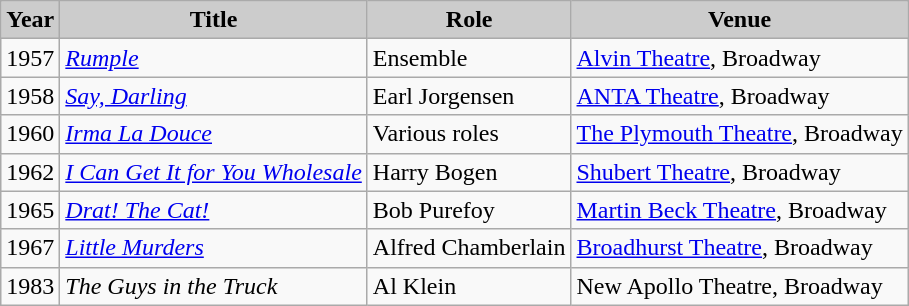<table class="wikitable">
<tr>
<th style="background:#ccc;">Year</th>
<th style="background:#ccc;">Title</th>
<th style="background:#ccc;">Role</th>
<th style="background:#ccc;">Venue</th>
</tr>
<tr>
<td>1957</td>
<td><em><a href='#'>Rumple</a></em></td>
<td>Ensemble</td>
<td><a href='#'>Alvin Theatre</a>, Broadway</td>
</tr>
<tr>
<td>1958</td>
<td><em><a href='#'>Say, Darling</a></em></td>
<td>Earl Jorgensen</td>
<td><a href='#'>ANTA Theatre</a>, Broadway</td>
</tr>
<tr>
<td>1960</td>
<td><em><a href='#'>Irma La Douce</a></em></td>
<td>Various roles</td>
<td><a href='#'>The Plymouth Theatre</a>, Broadway</td>
</tr>
<tr>
<td>1962</td>
<td><em><a href='#'>I Can Get It for You Wholesale</a></em></td>
<td>Harry Bogen</td>
<td><a href='#'>Shubert Theatre</a>, Broadway</td>
</tr>
<tr>
<td>1965</td>
<td><em><a href='#'>Drat! The Cat!</a></em></td>
<td>Bob Purefoy</td>
<td><a href='#'>Martin Beck Theatre</a>, Broadway</td>
</tr>
<tr>
<td>1967</td>
<td><em><a href='#'>Little Murders</a></em></td>
<td>Alfred Chamberlain</td>
<td><a href='#'>Broadhurst Theatre</a>, Broadway</td>
</tr>
<tr>
<td>1983</td>
<td><em>The Guys in the Truck</em></td>
<td>Al Klein</td>
<td>New Apollo Theatre, Broadway</td>
</tr>
</table>
